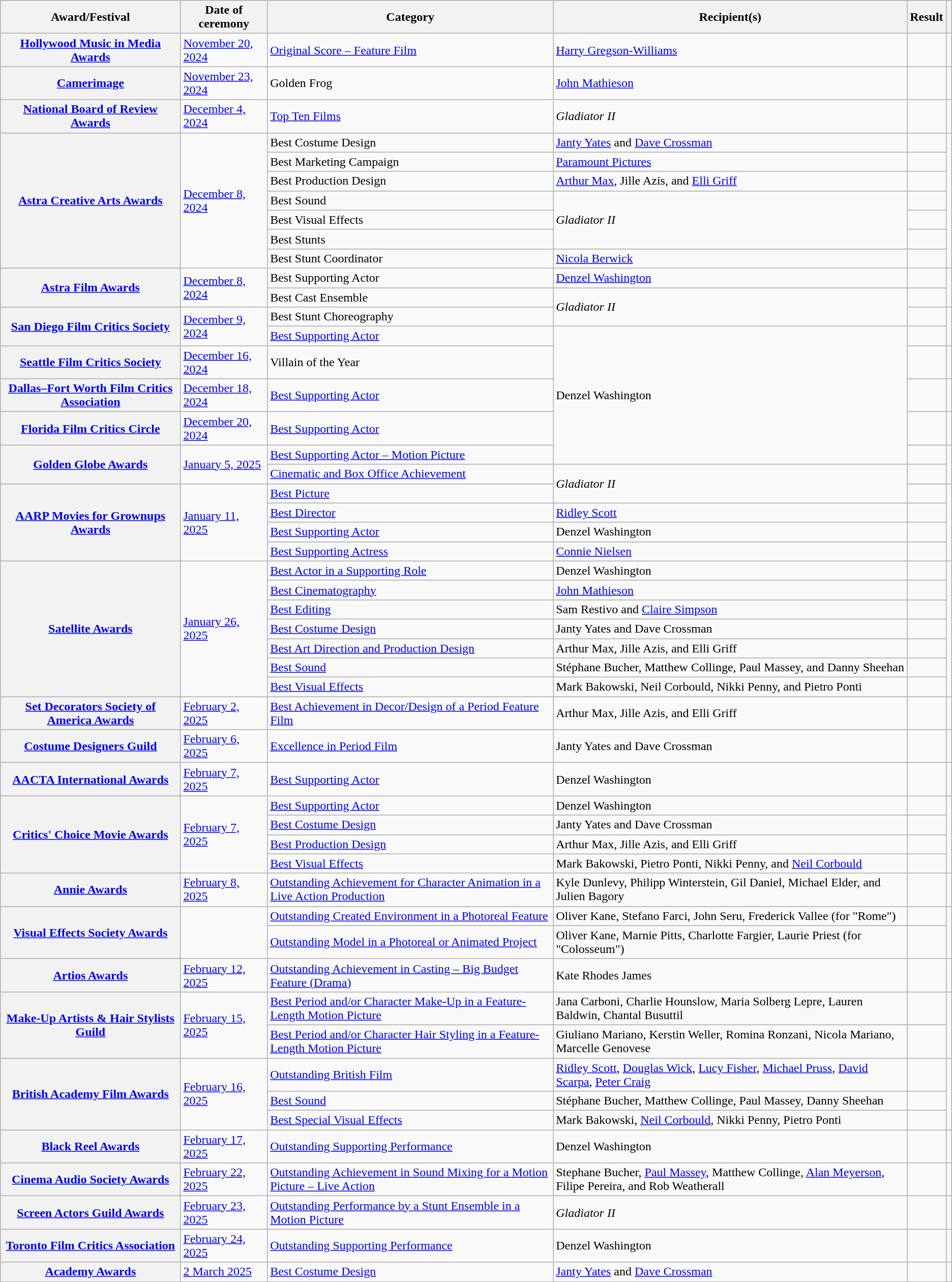<table class="wikitable sortable plainrowheaders">
<tr>
<th scope="col">Award/Festival</th>
<th scope="col">Date of ceremony</th>
<th scope="col">Category</th>
<th scope="col">Recipient(s)</th>
<th>Result</th>
<th class="unsortable" scope="col"></th>
</tr>
<tr>
<th scope="row"><a href='#'>Hollywood Music in Media Awards</a></th>
<td><a href='#'>November 20, 2024</a></td>
<td><a href='#'>Original Score – Feature Film</a></td>
<td><a href='#'>Harry Gregson-Williams</a></td>
<td></td>
<td align="center"></td>
</tr>
<tr>
<th scope="row"><a href='#'>Camerimage</a></th>
<td><a href='#'>November 23, 2024</a></td>
<td>Golden Frog</td>
<td><a href='#'>John Mathieson</a></td>
<td></td>
<td align="center"></td>
</tr>
<tr>
<th scope="row"><a href='#'>National Board of Review Awards</a></th>
<td><a href='#'>December 4, 2024</a></td>
<td><a href='#'>Top Ten Films</a></td>
<td><em>Gladiator II</em></td>
<td></td>
<td></td>
</tr>
<tr>
<th rowspan="7" scope="row"><a href='#'>Astra Creative Arts Awards</a></th>
<td rowspan="7"><a href='#'>December 8, 2024</a></td>
<td>Best Costume Design</td>
<td><a href='#'>Janty Yates</a> and <a href='#'>Dave Crossman</a></td>
<td></td>
<td rowspan="7" align="center"></td>
</tr>
<tr>
<td>Best Marketing Campaign</td>
<td><a href='#'>Paramount Pictures</a></td>
<td></td>
</tr>
<tr>
<td>Best Production Design</td>
<td><a href='#'>Arthur Max</a>, Jille Azis, and <a href='#'>Elli Griff</a></td>
<td></td>
</tr>
<tr>
<td>Best Sound</td>
<td rowspan="3"><em>Gladiator II</em></td>
<td></td>
</tr>
<tr>
<td>Best Visual Effects</td>
<td></td>
</tr>
<tr>
<td>Best Stunts</td>
<td></td>
</tr>
<tr>
<td>Best Stunt Coordinator</td>
<td><a href='#'>Nicola Berwick</a></td>
<td></td>
</tr>
<tr>
<th rowspan="2" scope="row"><a href='#'>Astra Film Awards</a></th>
<td rowspan="2"><a href='#'>December 8, 2024</a></td>
<td>Best Supporting Actor</td>
<td><a href='#'>Denzel Washington</a></td>
<td></td>
<td rowspan="2" align="center"></td>
</tr>
<tr>
<td>Best Cast Ensemble</td>
<td rowspan="2"><em>Gladiator II</em></td>
<td></td>
</tr>
<tr>
<th rowspan="2" scope="row"><a href='#'>San Diego Film Critics Society</a></th>
<td rowspan="2"><a href='#'>December 9, 2024</a></td>
<td>Best Stunt Choreography</td>
<td></td>
<td rowspan="2" align="center"></td>
</tr>
<tr>
<td><a href='#'>Best Supporting Actor</a></td>
<td rowspan="5">Denzel Washington</td>
<td></td>
</tr>
<tr>
<th scope="row"><a href='#'>Seattle Film Critics Society</a></th>
<td><a href='#'>December 16, 2024</a></td>
<td>Villain of the Year</td>
<td></td>
<td align="center"></td>
</tr>
<tr>
<th scope="row"><a href='#'>Dallas–Fort Worth Film Critics Association</a></th>
<td><a href='#'>December 18, 2024</a></td>
<td><a href='#'>Best Supporting Actor</a></td>
<td></td>
<td align="center"></td>
</tr>
<tr>
<th scope="row"><a href='#'>Florida Film Critics Circle</a></th>
<td><a href='#'>December 20, 2024</a></td>
<td><a href='#'>Best Supporting Actor</a></td>
<td></td>
<td align="center"></td>
</tr>
<tr>
<th rowspan="2" scope="row"><a href='#'>Golden Globe Awards</a></th>
<td rowspan="2"><a href='#'>January 5, 2025</a></td>
<td><a href='#'>Best Supporting Actor – Motion Picture</a></td>
<td></td>
<td rowspan="2" align="center"></td>
</tr>
<tr>
<td><a href='#'>Cinematic and Box Office Achievement</a></td>
<td rowspan="2"><em>Gladiator II</em></td>
<td></td>
</tr>
<tr>
<th rowspan="4" scope="row"><a href='#'>AARP Movies for Grownups Awards</a></th>
<td rowspan="4"><a href='#'>January 11, 2025</a></td>
<td><a href='#'>Best Picture</a></td>
<td></td>
<td rowspan="4" align="center"></td>
</tr>
<tr>
<td><a href='#'>Best Director</a></td>
<td><a href='#'>Ridley Scott</a></td>
<td></td>
</tr>
<tr>
<td><a href='#'>Best Supporting Actor</a></td>
<td>Denzel Washington</td>
<td></td>
</tr>
<tr>
<td><a href='#'>Best Supporting Actress</a></td>
<td><a href='#'>Connie Nielsen</a></td>
<td></td>
</tr>
<tr>
<th rowspan="7" scope="row"><a href='#'>Satellite Awards</a></th>
<td rowspan="7"><a href='#'>January 26, 2025</a></td>
<td><a href='#'>Best Actor in a Supporting Role</a></td>
<td>Denzel Washington</td>
<td></td>
<td rowspan="7" align="center"></td>
</tr>
<tr>
<td><a href='#'>Best Cinematography</a></td>
<td><a href='#'>John Mathieson</a></td>
<td></td>
</tr>
<tr>
<td><a href='#'>Best Editing</a></td>
<td>Sam Restivo and <a href='#'>Claire Simpson</a></td>
<td></td>
</tr>
<tr>
<td><a href='#'>Best Costume Design</a></td>
<td>Janty Yates and Dave Crossman</td>
<td></td>
</tr>
<tr>
<td><a href='#'>Best Art Direction and Production Design</a></td>
<td>Arthur Max, Jille Azis, and Elli Griff</td>
<td></td>
</tr>
<tr>
<td><a href='#'>Best Sound</a></td>
<td>Stéphane Bucher, Matthew Collinge, Paul Massey, and Danny Sheehan</td>
<td></td>
</tr>
<tr>
<td><a href='#'>Best Visual Effects</a></td>
<td>Mark Bakowski, Neil Corbould, Nikki Penny, and Pietro Ponti</td>
<td></td>
</tr>
<tr>
<th scope="row"><a href='#'>Set Decorators Society of America Awards</a></th>
<td><a href='#'>February 2, 2025</a></td>
<td><a href='#'>Best Achievement in Decor/Design of a Period Feature Film</a></td>
<td>Arthur Max, Jille Azis, and Elli Griff</td>
<td></td>
<td align="center"></td>
</tr>
<tr>
<th scope="row"><a href='#'>Costume Designers Guild</a></th>
<td><a href='#'>February 6, 2025</a></td>
<td><a href='#'>Excellence in Period Film</a></td>
<td>Janty Yates and Dave Crossman</td>
<td></td>
<td align="center"></td>
</tr>
<tr>
<th scope="row"><a href='#'>AACTA International Awards</a></th>
<td><a href='#'>February 7, 2025</a></td>
<td><a href='#'>Best Supporting Actor</a></td>
<td>Denzel Washington</td>
<td></td>
<td align="center"></td>
</tr>
<tr>
<th rowspan="4" scope="row"><a href='#'>Critics' Choice Movie Awards</a></th>
<td rowspan="4"><a href='#'>February 7, 2025</a></td>
<td><a href='#'>Best Supporting Actor</a></td>
<td>Denzel Washington</td>
<td></td>
<td rowspan="4" align="center"></td>
</tr>
<tr>
<td><a href='#'>Best Costume Design</a></td>
<td>Janty Yates and Dave Crossman</td>
<td></td>
</tr>
<tr>
<td><a href='#'>Best Production Design</a></td>
<td>Arthur Max, Jille Azis, and Elli Griff</td>
<td></td>
</tr>
<tr>
<td><a href='#'>Best Visual Effects</a></td>
<td>Mark Bakowski, Pietro Ponti, Nikki Penny, and <a href='#'>Neil Corbould</a></td>
<td></td>
</tr>
<tr>
<th scope="row"><a href='#'>Annie Awards</a></th>
<td><a href='#'>February 8, 2025</a></td>
<td><a href='#'>Outstanding Achievement for Character Animation in a Live Action Production</a></td>
<td>Kyle Dunlevy, Philipp Winterstein, Gil Daniel, Michael Elder, and Julien Bagory</td>
<td></td>
<td align="center"></td>
</tr>
<tr>
<th scope=row rowspan="2"><a href='#'>Visual Effects Society Awards</a></th>
<td rowspan="2"><a href='#'></a></td>
<td><a href='#'>Outstanding Created Environment in a Photoreal Feature</a></td>
<td>Oliver Kane, Stefano Farci, John Seru, Frederick Vallee (for "Rome")</td>
<td></td>
<td align="center" rowspan="2"></td>
</tr>
<tr>
<td><a href='#'>Outstanding Model in a Photoreal or Animated Project</a></td>
<td>Oliver Kane, Marnie Pitts, Charlotte Fargier, Laurie Priest (for "Colosseum")</td>
<td></td>
</tr>
<tr>
<th scope="row"><a href='#'>Artios Awards</a></th>
<td><a href='#'>February 12, 2025</a></td>
<td><a href='#'>Outstanding Achievement in Casting – Big Budget Feature (Drama)</a></td>
<td>Kate Rhodes James</td>
<td></td>
<td align="center"></td>
</tr>
<tr>
<th rowspan="2" scope="row"><a href='#'>Make-Up Artists & Hair Stylists Guild</a></th>
<td rowspan="2"><a href='#'>February 15, 2025</a></td>
<td><a href='#'>Best Period and/or Character Make-Up in a Feature-Length Motion Picture</a></td>
<td>Jana Carboni, Charlie Hounslow, Maria Solberg Lepre, Lauren Baldwin, Chantal Busuttil</td>
<td></td>
<td rowspan="2" align="center"></td>
</tr>
<tr>
<td><a href='#'>Best Period and/or Character Hair Styling in a Feature-Length Motion Picture</a></td>
<td>Giuliano Mariano, Kerstin Weller, Romina Ronzani, Nicola Mariano, Marcelle Genovese</td>
<td></td>
</tr>
<tr>
<th rowspan="3" scope="row"><a href='#'>British Academy Film Awards</a></th>
<td rowspan="3"><a href='#'>February 16, 2025</a></td>
<td><a href='#'>Outstanding British Film</a></td>
<td><a href='#'>Ridley Scott</a>, <a href='#'>Douglas Wick</a>, <a href='#'>Lucy Fisher</a>, <a href='#'>Michael Pruss</a>, <a href='#'>David Scarpa</a>, <a href='#'>Peter Craig</a></td>
<td></td>
<td rowspan="3" align="center"></td>
</tr>
<tr>
<td><a href='#'>Best Sound</a></td>
<td>Stéphane Bucher, Matthew Collinge, Paul Massey, Danny Sheehan</td>
<td></td>
</tr>
<tr>
<td><a href='#'>Best Special Visual Effects</a></td>
<td>Mark Bakowski, <a href='#'>Neil Corbould</a>, Nikki Penny, Pietro Ponti</td>
<td></td>
</tr>
<tr>
<th scope="row"><a href='#'>Black Reel Awards</a></th>
<td><a href='#'>February 17, 2025</a></td>
<td><a href='#'>Outstanding Supporting Performance</a></td>
<td>Denzel Washington</td>
<td></td>
<td align="center"></td>
</tr>
<tr>
<th scope="row"><a href='#'>Cinema Audio Society Awards</a></th>
<td><a href='#'>February 22, 2025</a></td>
<td><a href='#'>Outstanding Achievement in Sound Mixing for a Motion Picture – Live Action</a></td>
<td>Stephane Bucher, <a href='#'>Paul Massey</a>, Matthew Collinge, <a href='#'>Alan Meyerson</a>, Filipe Pereira, and Rob Weatherall</td>
<td></td>
<td align="center"></td>
</tr>
<tr>
<th scope="row"><a href='#'>Screen Actors Guild Awards</a></th>
<td><a href='#'>February 23, 2025</a></td>
<td><a href='#'>Outstanding Performance by a Stunt Ensemble in a Motion Picture</a></td>
<td><em>Gladiator II</em></td>
<td></td>
<td align="center"></td>
</tr>
<tr>
<th scope="row"><a href='#'>Toronto Film Critics Association</a></th>
<td><a href='#'>February 24, 2025</a></td>
<td><a href='#'>Outstanding Supporting Performance</a></td>
<td>Denzel Washington</td>
<td></td>
<td align="center"></td>
</tr>
<tr>
<th scope="row"><a href='#'>Academy Awards</a></th>
<td><a href='#'>2 March 2025</a></td>
<td><a href='#'>Best Costume Design</a></td>
<td><a href='#'>Janty Yates</a> and <a href='#'>Dave Crossman</a></td>
<td></td>
<td align="center" rowspan="1"></td>
</tr>
</table>
